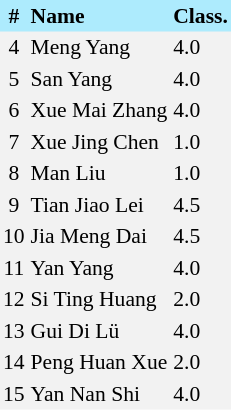<table border=0 cellpadding=2 cellspacing=0  |- bgcolor=#F2F2F2 style="text-align:center; font-size:90%;">
<tr bgcolor=#ADEBFD>
<th>#</th>
<th align=left>Name</th>
<th align=left>Class.</th>
</tr>
<tr>
<td>4</td>
<td align=left>Meng Yang</td>
<td align=left>4.0</td>
</tr>
<tr>
<td>5</td>
<td align=left>San Yang</td>
<td align=left>4.0</td>
</tr>
<tr>
<td>6</td>
<td align=left>Xue Mai Zhang</td>
<td align=left>4.0</td>
</tr>
<tr>
<td>7</td>
<td align=left>Xue Jing Chen</td>
<td align=left>1.0</td>
</tr>
<tr>
<td>8</td>
<td align=left>Man Liu</td>
<td align=left>1.0</td>
</tr>
<tr>
<td>9</td>
<td align=left>Tian Jiao Lei</td>
<td align=left>4.5</td>
</tr>
<tr>
<td>10</td>
<td align=left>Jia Meng Dai</td>
<td align=left>4.5</td>
</tr>
<tr>
<td>11</td>
<td align=left>Yan Yang</td>
<td align=left>4.0</td>
</tr>
<tr>
<td>12</td>
<td align=left>Si Ting Huang</td>
<td align=left>2.0</td>
</tr>
<tr>
<td>13</td>
<td align=left>Gui Di Lü</td>
<td align=left>4.0</td>
</tr>
<tr>
<td>14</td>
<td align=left>Peng Huan Xue</td>
<td align=left>2.0</td>
</tr>
<tr>
<td>15</td>
<td align=left>Yan Nan Shi</td>
<td align=left>4.0</td>
</tr>
</table>
